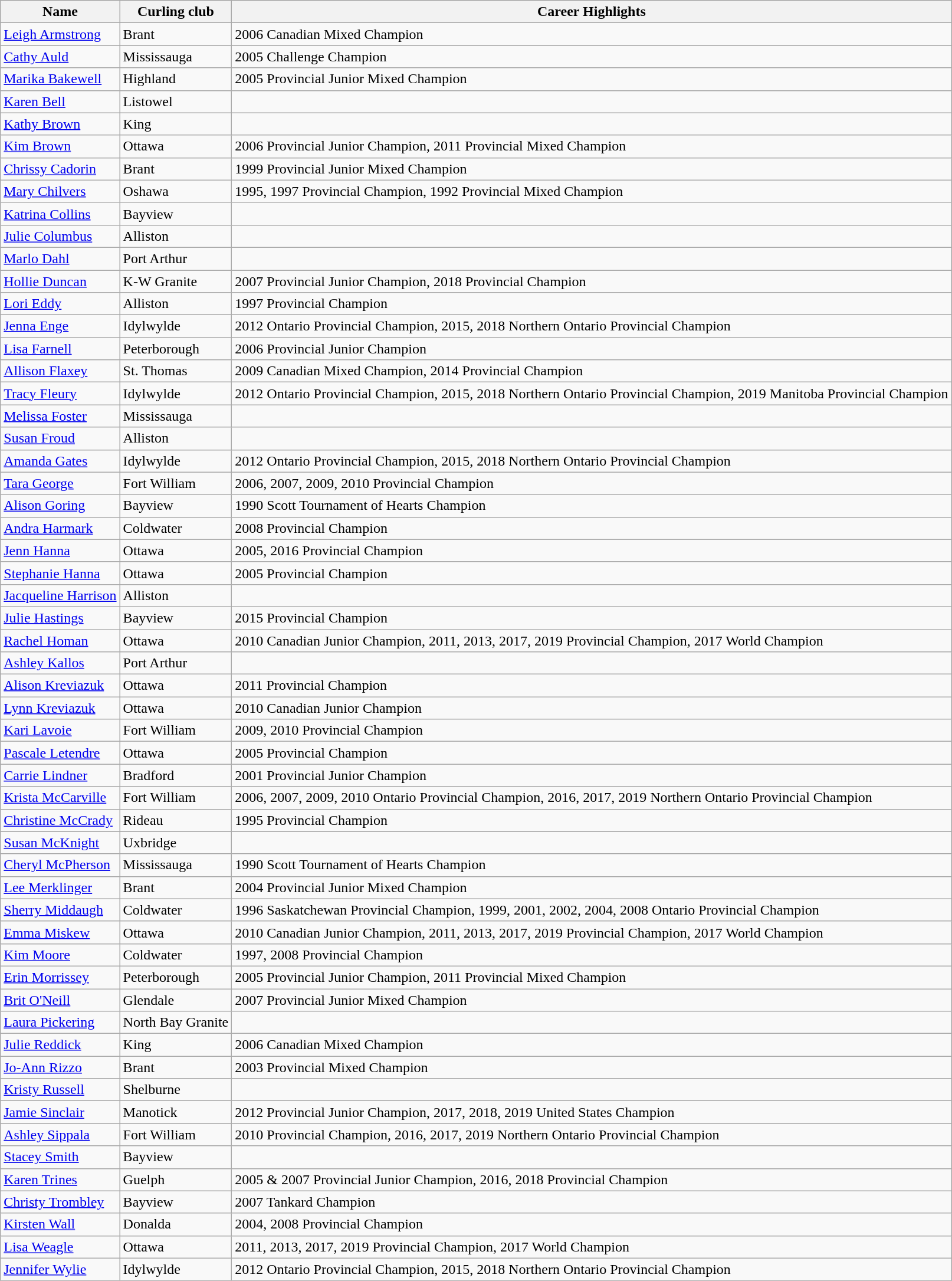<table class="wikitable">
<tr>
<th>Name</th>
<th>Curling club</th>
<th>Career Highlights</th>
</tr>
<tr>
<td><a href='#'>Leigh Armstrong</a></td>
<td>Brant</td>
<td>2006 Canadian Mixed Champion</td>
</tr>
<tr>
<td><a href='#'>Cathy Auld</a></td>
<td>Mississauga</td>
<td>2005 Challenge Champion</td>
</tr>
<tr>
<td><a href='#'>Marika Bakewell</a></td>
<td>Highland</td>
<td>2005 Provincial Junior Mixed Champion</td>
</tr>
<tr>
<td><a href='#'>Karen Bell</a></td>
<td>Listowel</td>
<td></td>
</tr>
<tr>
<td><a href='#'>Kathy Brown</a></td>
<td>King</td>
<td></td>
</tr>
<tr>
<td><a href='#'>Kim Brown</a></td>
<td>Ottawa</td>
<td>2006 Provincial Junior Champion, 2011 Provincial Mixed Champion</td>
</tr>
<tr>
<td><a href='#'>Chrissy Cadorin</a></td>
<td>Brant</td>
<td>1999 Provincial Junior Mixed Champion</td>
</tr>
<tr>
<td><a href='#'>Mary Chilvers</a></td>
<td>Oshawa</td>
<td>1995, 1997 Provincial Champion, 1992 Provincial Mixed Champion</td>
</tr>
<tr>
<td><a href='#'>Katrina Collins</a></td>
<td>Bayview</td>
<td></td>
</tr>
<tr>
<td><a href='#'>Julie Columbus</a></td>
<td>Alliston</td>
<td></td>
</tr>
<tr>
<td><a href='#'>Marlo Dahl</a></td>
<td>Port Arthur</td>
<td></td>
</tr>
<tr>
<td><a href='#'>Hollie Duncan</a></td>
<td>K-W Granite</td>
<td>2007 Provincial Junior Champion, 2018 Provincial Champion</td>
</tr>
<tr>
<td><a href='#'>Lori Eddy</a></td>
<td>Alliston</td>
<td>1997 Provincial Champion</td>
</tr>
<tr>
<td><a href='#'>Jenna Enge</a></td>
<td>Idylwylde</td>
<td>2012 Ontario Provincial Champion, 2015, 2018 Northern Ontario Provincial Champion</td>
</tr>
<tr>
<td><a href='#'>Lisa Farnell</a></td>
<td>Peterborough</td>
<td>2006 Provincial Junior Champion</td>
</tr>
<tr>
<td><a href='#'>Allison Flaxey</a></td>
<td>St. Thomas</td>
<td>2009 Canadian Mixed Champion, 2014 Provincial Champion</td>
</tr>
<tr>
<td><a href='#'>Tracy Fleury</a></td>
<td>Idylwylde</td>
<td>2012 Ontario Provincial Champion, 2015, 2018 Northern Ontario Provincial Champion, 2019 Manitoba Provincial Champion</td>
</tr>
<tr>
<td><a href='#'>Melissa Foster</a></td>
<td>Mississauga</td>
<td></td>
</tr>
<tr>
<td><a href='#'>Susan Froud</a></td>
<td>Alliston</td>
<td></td>
</tr>
<tr>
<td><a href='#'>Amanda Gates</a></td>
<td>Idylwylde</td>
<td>2012 Ontario Provincial Champion, 2015, 2018 Northern Ontario Provincial Champion</td>
</tr>
<tr>
<td><a href='#'>Tara George</a></td>
<td>Fort William</td>
<td>2006, 2007, 2009, 2010 Provincial Champion</td>
</tr>
<tr>
<td><a href='#'>Alison Goring</a></td>
<td>Bayview</td>
<td>1990 Scott Tournament of Hearts Champion</td>
</tr>
<tr>
<td><a href='#'>Andra Harmark</a></td>
<td>Coldwater</td>
<td>2008 Provincial Champion</td>
</tr>
<tr>
<td><a href='#'>Jenn Hanna</a></td>
<td>Ottawa</td>
<td>2005, 2016 Provincial Champion</td>
</tr>
<tr>
<td><a href='#'>Stephanie Hanna</a></td>
<td>Ottawa</td>
<td>2005 Provincial Champion</td>
</tr>
<tr>
<td><a href='#'>Jacqueline Harrison</a></td>
<td>Alliston</td>
<td></td>
</tr>
<tr>
<td><a href='#'>Julie Hastings</a></td>
<td>Bayview</td>
<td>2015 Provincial Champion</td>
</tr>
<tr>
<td><a href='#'>Rachel Homan</a></td>
<td>Ottawa</td>
<td>2010 Canadian Junior Champion, 2011, 2013, 2017, 2019 Provincial Champion, 2017 World Champion</td>
</tr>
<tr>
<td><a href='#'>Ashley Kallos</a></td>
<td>Port Arthur</td>
<td></td>
</tr>
<tr>
<td><a href='#'>Alison Kreviazuk</a></td>
<td>Ottawa</td>
<td>2011 Provincial Champion</td>
</tr>
<tr>
<td><a href='#'>Lynn Kreviazuk</a></td>
<td>Ottawa</td>
<td>2010 Canadian Junior Champion</td>
</tr>
<tr>
<td><a href='#'>Kari Lavoie</a></td>
<td>Fort William</td>
<td>2009, 2010 Provincial Champion</td>
</tr>
<tr>
<td><a href='#'>Pascale Letendre</a></td>
<td>Ottawa</td>
<td>2005 Provincial Champion</td>
</tr>
<tr>
<td><a href='#'>Carrie Lindner</a></td>
<td>Bradford</td>
<td>2001 Provincial Junior Champion</td>
</tr>
<tr>
<td><a href='#'>Krista McCarville</a></td>
<td>Fort William</td>
<td>2006, 2007, 2009, 2010 Ontario Provincial Champion, 2016, 2017, 2019 Northern Ontario Provincial Champion</td>
</tr>
<tr>
<td><a href='#'>Christine McCrady</a></td>
<td>Rideau</td>
<td>1995 Provincial Champion</td>
</tr>
<tr>
<td><a href='#'>Susan McKnight</a></td>
<td>Uxbridge</td>
<td></td>
</tr>
<tr>
<td><a href='#'>Cheryl McPherson</a></td>
<td>Mississauga</td>
<td>1990 Scott Tournament of Hearts Champion</td>
</tr>
<tr>
<td><a href='#'>Lee Merklinger</a></td>
<td>Brant</td>
<td>2004 Provincial Junior Mixed Champion</td>
</tr>
<tr>
<td><a href='#'>Sherry Middaugh</a></td>
<td>Coldwater</td>
<td>1996 Saskatchewan Provincial Champion, 1999, 2001, 2002, 2004, 2008 Ontario Provincial Champion</td>
</tr>
<tr>
<td><a href='#'>Emma Miskew</a></td>
<td>Ottawa</td>
<td>2010 Canadian Junior Champion, 2011, 2013, 2017, 2019 Provincial Champion, 2017 World Champion</td>
</tr>
<tr>
<td><a href='#'>Kim Moore</a></td>
<td>Coldwater</td>
<td>1997, 2008 Provincial Champion</td>
</tr>
<tr>
<td><a href='#'>Erin Morrissey</a></td>
<td>Peterborough</td>
<td>2005 Provincial Junior Champion, 2011 Provincial Mixed Champion</td>
</tr>
<tr>
<td><a href='#'>Brit O'Neill</a></td>
<td>Glendale</td>
<td>2007 Provincial Junior Mixed Champion</td>
</tr>
<tr>
<td><a href='#'>Laura Pickering</a></td>
<td>North Bay Granite</td>
<td></td>
</tr>
<tr>
<td><a href='#'>Julie Reddick</a></td>
<td>King</td>
<td>2006 Canadian Mixed Champion</td>
</tr>
<tr>
<td><a href='#'>Jo-Ann Rizzo</a></td>
<td>Brant</td>
<td>2003 Provincial Mixed Champion</td>
</tr>
<tr>
<td><a href='#'>Kristy Russell</a></td>
<td>Shelburne</td>
<td></td>
</tr>
<tr>
<td><a href='#'>Jamie Sinclair</a></td>
<td>Manotick</td>
<td>2012 Provincial Junior Champion, 2017, 2018, 2019 United States Champion</td>
</tr>
<tr>
<td><a href='#'>Ashley Sippala</a></td>
<td>Fort William</td>
<td>2010 Provincial Champion, 2016, 2017, 2019 Northern Ontario Provincial Champion</td>
</tr>
<tr>
<td><a href='#'>Stacey Smith</a></td>
<td>Bayview</td>
<td></td>
</tr>
<tr>
<td><a href='#'>Karen Trines</a></td>
<td>Guelph</td>
<td>2005 & 2007 Provincial Junior Champion, 2016, 2018 Provincial Champion</td>
</tr>
<tr>
<td><a href='#'>Christy Trombley</a></td>
<td>Bayview</td>
<td>2007 Tankard Champion</td>
</tr>
<tr>
<td><a href='#'>Kirsten Wall</a></td>
<td>Donalda</td>
<td>2004, 2008 Provincial Champion</td>
</tr>
<tr>
<td><a href='#'>Lisa Weagle</a></td>
<td>Ottawa</td>
<td>2011, 2013, 2017, 2019 Provincial Champion, 2017 World Champion</td>
</tr>
<tr>
<td><a href='#'>Jennifer Wylie</a></td>
<td>Idylwylde</td>
<td>2012 Ontario Provincial Champion, 2015, 2018 Northern Ontario Provincial Champion</td>
</tr>
</table>
